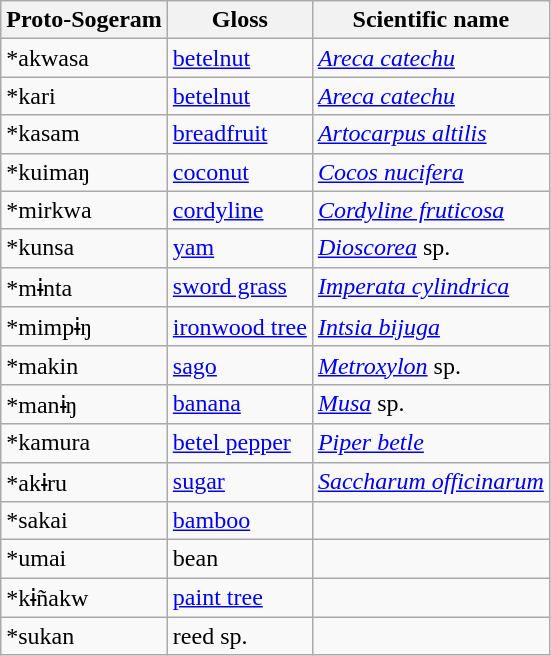<table class="wikitable sortable">
<tr>
<th>Proto-Sogeram</th>
<th>Gloss</th>
<th>Scientific name</th>
</tr>
<tr>
<td>*akwasa</td>
<td><a href='#'>betelnut</a></td>
<td><em><a href='#'>Areca catechu</a></em></td>
</tr>
<tr>
<td>*kari</td>
<td><a href='#'>betelnut</a></td>
<td><em><a href='#'>Areca catechu</a></em></td>
</tr>
<tr>
<td>*kasam</td>
<td><a href='#'>breadfruit</a></td>
<td><em><a href='#'>Artocarpus altilis</a></em></td>
</tr>
<tr>
<td>*kuimaŋ</td>
<td><a href='#'>coconut</a></td>
<td><em><a href='#'>Cocos nucifera</a></em></td>
</tr>
<tr>
<td>*mirkwa</td>
<td><a href='#'>cordyline</a></td>
<td><em><a href='#'>Cordyline fruticosa</a></em></td>
</tr>
<tr>
<td>*kunsa</td>
<td><a href='#'>yam</a></td>
<td><em><a href='#'>Dioscorea</a></em> sp.</td>
</tr>
<tr>
<td>*mɨnta</td>
<td><a href='#'>sword grass</a></td>
<td><em><a href='#'>Imperata cylindrica</a></em></td>
</tr>
<tr>
<td>*mimpɨŋ</td>
<td><a href='#'>ironwood tree</a></td>
<td><em><a href='#'>Intsia bijuga</a></em></td>
</tr>
<tr>
<td>*makin</td>
<td><a href='#'>sago</a></td>
<td><em><a href='#'>Metroxylon</a></em> sp.</td>
</tr>
<tr>
<td>*manɨŋ</td>
<td><a href='#'>banana</a></td>
<td><em><a href='#'>Musa</a></em> sp.</td>
</tr>
<tr>
<td>*kamura</td>
<td><a href='#'>betel pepper</a></td>
<td><em><a href='#'>Piper betle</a></em></td>
</tr>
<tr>
<td>*akɨru</td>
<td><a href='#'>sugar</a></td>
<td><em><a href='#'>Saccharum officinarum</a></em></td>
</tr>
<tr>
<td>*sakai</td>
<td><a href='#'>bamboo</a></td>
<td></td>
</tr>
<tr>
<td>*umai</td>
<td>bean</td>
<td></td>
</tr>
<tr>
<td>*kɨñakw</td>
<td><a href='#'>paint tree</a></td>
<td></td>
</tr>
<tr>
<td>*sukan</td>
<td>reed sp.</td>
<td></td>
</tr>
</table>
